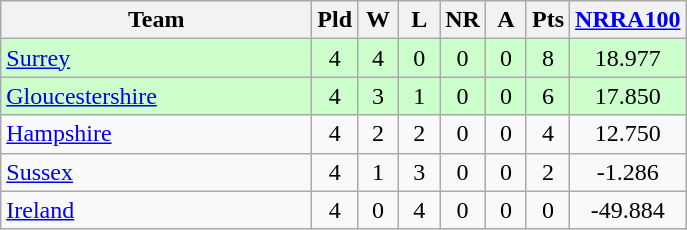<table class="wikitable" style="text-align: center;">
<tr>
<th width=200>Team</th>
<th width=20>Pld</th>
<th width=20>W</th>
<th width=20>L</th>
<th width=20>NR</th>
<th width=20>A</th>
<th width=20>Pts</th>
<th width=60><a href='#'>NRRA100</a></th>
</tr>
<tr bgcolor="#ccffcc">
<td align=left><a href='#'>Surrey</a></td>
<td>4</td>
<td>4</td>
<td>0</td>
<td>0</td>
<td>0</td>
<td>8</td>
<td>18.977</td>
</tr>
<tr bgcolor="#ccffcc">
<td align=left><a href='#'>Gloucestershire</a></td>
<td>4</td>
<td>3</td>
<td>1</td>
<td>0</td>
<td>0</td>
<td>6</td>
<td>17.850</td>
</tr>
<tr>
<td align=left><a href='#'>Hampshire</a></td>
<td>4</td>
<td>2</td>
<td>2</td>
<td>0</td>
<td>0</td>
<td>4</td>
<td>12.750</td>
</tr>
<tr>
<td align=left><a href='#'>Sussex</a></td>
<td>4</td>
<td>1</td>
<td>3</td>
<td>0</td>
<td>0</td>
<td>2</td>
<td>-1.286</td>
</tr>
<tr>
<td align=left><a href='#'>Ireland</a></td>
<td>4</td>
<td>0</td>
<td>4</td>
<td>0</td>
<td>0</td>
<td>0</td>
<td>-49.884</td>
</tr>
</table>
